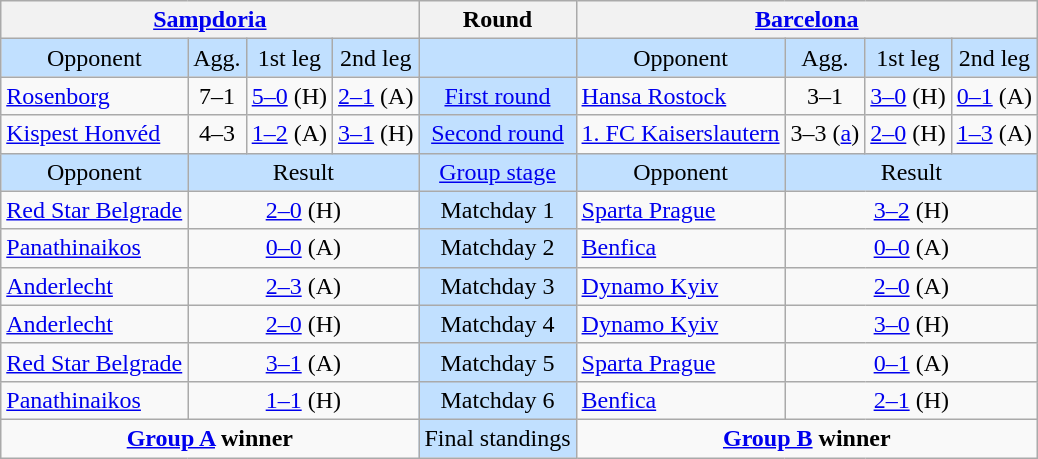<table class="wikitable" style="text-align:center">
<tr>
<th colspan=4> <a href='#'>Sampdoria</a></th>
<th>Round</th>
<th colspan=4> <a href='#'>Barcelona</a></th>
</tr>
<tr style="background:#c1e0ff">
<td>Opponent</td>
<td>Agg.</td>
<td>1st leg</td>
<td>2nd leg</td>
<td></td>
<td>Opponent</td>
<td>Agg.</td>
<td>1st leg</td>
<td>2nd leg</td>
</tr>
<tr>
<td align=left> <a href='#'>Rosenborg</a></td>
<td>7–1</td>
<td><a href='#'>5–0</a> (H)</td>
<td><a href='#'>2–1</a> (A)</td>
<td bgcolor="#c1e0ff"><a href='#'>First round</a></td>
<td align=left> <a href='#'>Hansa Rostock</a></td>
<td>3–1</td>
<td><a href='#'>3–0</a> (H)</td>
<td><a href='#'>0–1</a> (A)</td>
</tr>
<tr>
<td align=left> <a href='#'>Kispest Honvéd</a></td>
<td>4–3</td>
<td><a href='#'>1–2</a> (A)</td>
<td><a href='#'>3–1</a> (H)</td>
<td bgcolor=#c1e0ff><a href='#'>Second round</a></td>
<td align=left> <a href='#'>1. FC Kaiserslautern</a></td>
<td>3–3 (<a href='#'>a</a>)</td>
<td><a href='#'>2–0</a> (H)</td>
<td><a href='#'>1–3</a> (A)</td>
</tr>
<tr bgcolor=#c1e0ff>
<td>Opponent</td>
<td colspan=3>Result</td>
<td><a href='#'>Group stage</a></td>
<td>Opponent</td>
<td colspan=3>Result</td>
</tr>
<tr>
<td align=left> <a href='#'>Red Star Belgrade</a></td>
<td colspan=3><a href='#'>2–0</a> (H)</td>
<td bgcolor=#c1e0ff>Matchday 1</td>
<td align=left> <a href='#'>Sparta Prague</a></td>
<td colspan=3><a href='#'>3–2</a> (H)</td>
</tr>
<tr>
<td align=left> <a href='#'>Panathinaikos</a></td>
<td colspan=3><a href='#'>0–0</a> (A)</td>
<td bgcolor=#c1e0ff>Matchday 2</td>
<td align=left> <a href='#'>Benfica</a></td>
<td colspan=3><a href='#'>0–0</a> (A)</td>
</tr>
<tr>
<td align=left> <a href='#'>Anderlecht</a></td>
<td colspan=3><a href='#'>2–3</a> (A)</td>
<td bgcolor=#c1e0ff>Matchday 3</td>
<td align=left> <a href='#'>Dynamo Kyiv</a></td>
<td colspan=3><a href='#'>2–0</a> (A)</td>
</tr>
<tr>
<td align=left> <a href='#'>Anderlecht</a></td>
<td colspan=3><a href='#'>2–0</a> (H)</td>
<td bgcolor=#c1e0ff>Matchday 4</td>
<td align=left> <a href='#'>Dynamo Kyiv</a></td>
<td colspan=3><a href='#'>3–0</a> (H)</td>
</tr>
<tr>
<td align=left> <a href='#'>Red Star Belgrade</a></td>
<td colspan=3><a href='#'>3–1</a> (A)</td>
<td bgcolor=#c1e0ff>Matchday 5</td>
<td align=left> <a href='#'>Sparta Prague</a></td>
<td colspan=3><a href='#'>0–1</a> (A)</td>
</tr>
<tr>
<td align=left> <a href='#'>Panathinaikos</a></td>
<td colspan=3><a href='#'>1–1</a> (H)</td>
<td bgcolor=#c1e0ff>Matchday 6</td>
<td align=left> <a href='#'>Benfica</a></td>
<td colspan=3><a href='#'>2–1</a> (H)</td>
</tr>
<tr>
<td colspan=4 align=center valign=top><strong><a href='#'>Group A</a> winner</strong><br></td>
<td bgcolor=#c1e0ff>Final standings</td>
<td colspan=4 align=center valign=top><strong><a href='#'>Group B</a> winner</strong><br></td>
</tr>
</table>
